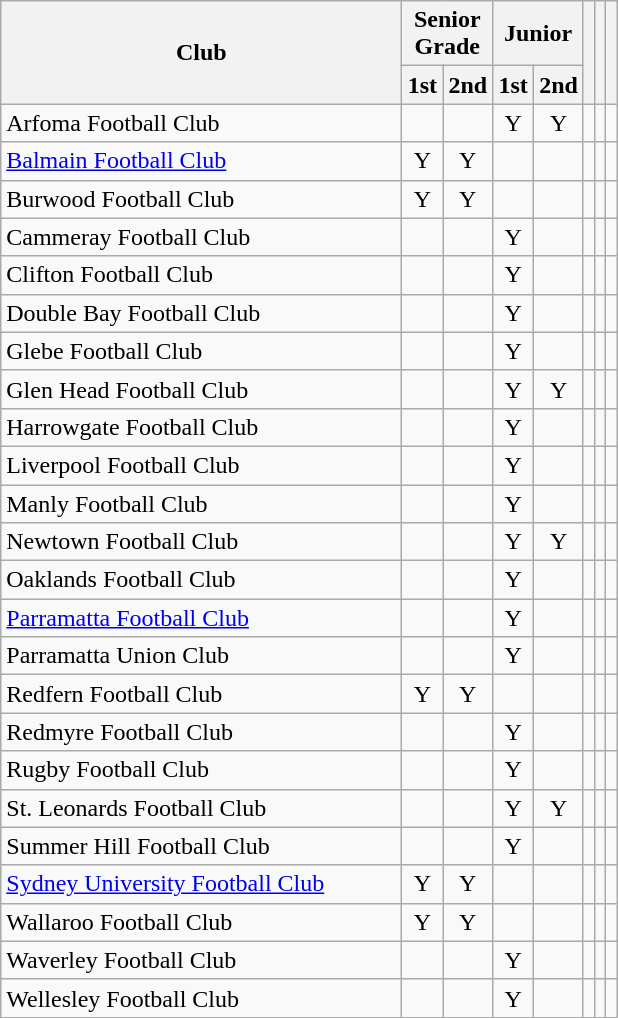<table class="wikitable sortable " style="text-align:center;">
<tr>
<th width="260" rowspan="2">Club</th>
<th colspan="2">Senior Grade</th>
<th colspan="2">Junior</th>
<th rowspan=2></th>
<th rowspan=2></th>
<th rowspan=2></th>
</tr>
<tr>
<th width="20" abbr="First">1st</th>
<th width="20" abbr="Second">2nd</th>
<th width="20" abbr="First">1st</th>
<th width="20" abbr="Second">2nd</th>
</tr>
<tr>
<td style="text-align:left;">Arfoma Football Club</td>
<td></td>
<td></td>
<td>Y</td>
<td>Y</td>
<td></td>
<td></td>
<td></td>
</tr>
<tr>
<td style="text-align:left;"> <a href='#'>Balmain Football Club</a></td>
<td>Y</td>
<td>Y</td>
<td></td>
<td></td>
<td></td>
<td></td>
<td></td>
</tr>
<tr>
<td style="text-align:left;"> Burwood Football Club</td>
<td>Y</td>
<td>Y</td>
<td></td>
<td></td>
<td></td>
<td></td>
<td></td>
</tr>
<tr>
<td style="text-align:left;">Cammeray Football Club</td>
<td></td>
<td></td>
<td>Y</td>
<td></td>
<td></td>
<td></td>
<td></td>
</tr>
<tr>
<td style="text-align:left;">Clifton Football Club</td>
<td></td>
<td></td>
<td>Y</td>
<td></td>
<td></td>
<td></td>
<td></td>
</tr>
<tr>
<td style="text-align:left;">Double Bay Football Club</td>
<td></td>
<td></td>
<td>Y</td>
<td></td>
<td></td>
<td></td>
<td></td>
</tr>
<tr>
<td style="text-align:left;">Glebe Football Club</td>
<td></td>
<td></td>
<td>Y</td>
<td></td>
<td></td>
<td></td>
<td></td>
</tr>
<tr>
<td style="text-align:left;">Glen Head Football Club</td>
<td></td>
<td></td>
<td>Y</td>
<td>Y</td>
<td></td>
<td></td>
<td></td>
</tr>
<tr>
<td style="text-align:left;">Harrowgate Football Club</td>
<td></td>
<td></td>
<td>Y</td>
<td></td>
<td></td>
<td></td>
<td></td>
</tr>
<tr>
<td style="text-align:left;">Liverpool Football Club</td>
<td></td>
<td></td>
<td>Y</td>
<td></td>
<td></td>
<td></td>
<td></td>
</tr>
<tr>
<td style="text-align:left;">Manly Football Club</td>
<td></td>
<td></td>
<td>Y</td>
<td></td>
<td></td>
<td></td>
<td></td>
</tr>
<tr>
<td style="text-align:left;">Newtown Football Club</td>
<td></td>
<td></td>
<td>Y</td>
<td>Y</td>
<td></td>
<td></td>
<td></td>
</tr>
<tr>
<td style="text-align:left;">Oaklands Football Club</td>
<td></td>
<td></td>
<td>Y</td>
<td></td>
<td></td>
<td></td>
<td></td>
</tr>
<tr>
<td style="text-align:left;"><a href='#'>Parramatta Football Club</a></td>
<td></td>
<td></td>
<td>Y</td>
<td></td>
<td></td>
<td></td>
<td></td>
</tr>
<tr>
<td style="text-align:left;">Parramatta Union Club</td>
<td></td>
<td></td>
<td>Y</td>
<td></td>
<td></td>
<td></td>
<td></td>
</tr>
<tr>
<td style="text-align:left;"> Redfern Football Club</td>
<td>Y</td>
<td>Y</td>
<td></td>
<td></td>
<td></td>
<td></td>
<td></td>
</tr>
<tr>
<td style="text-align:left;">Redmyre Football Club</td>
<td></td>
<td></td>
<td>Y</td>
<td></td>
<td></td>
<td></td>
<td></td>
</tr>
<tr>
<td style="text-align:left;">Rugby Football Club</td>
<td></td>
<td></td>
<td>Y</td>
<td></td>
<td></td>
<td></td>
<td></td>
</tr>
<tr>
<td style="text-align:left;">St. Leonards Football Club</td>
<td></td>
<td></td>
<td>Y</td>
<td>Y</td>
<td></td>
<td></td>
<td></td>
</tr>
<tr>
<td style="text-align:left;">Summer Hill Football Club</td>
<td></td>
<td></td>
<td>Y</td>
<td></td>
<td></td>
<td></td>
<td></td>
</tr>
<tr>
<td style="text-align:left;"> <a href='#'>Sydney University Football Club</a></td>
<td>Y</td>
<td>Y</td>
<td></td>
<td></td>
<td></td>
<td></td>
<td></td>
</tr>
<tr>
<td style="text-align:left;"> Wallaroo Football Club</td>
<td>Y</td>
<td>Y</td>
<td></td>
<td></td>
<td></td>
<td></td>
<td></td>
</tr>
<tr>
<td style="text-align:left;">Waverley Football Club</td>
<td></td>
<td></td>
<td>Y</td>
<td></td>
<td></td>
<td></td>
<td></td>
</tr>
<tr>
<td style="text-align:left;">Wellesley Football Club</td>
<td></td>
<td></td>
<td>Y</td>
<td></td>
<td></td>
<td></td>
<td></td>
</tr>
</table>
